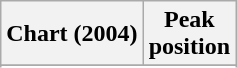<table class="wikitable sortable plainrowheaders">
<tr>
<th scope="col">Chart (2004)</th>
<th scope="col">Peak<br>position</th>
</tr>
<tr>
</tr>
<tr>
</tr>
<tr>
</tr>
<tr>
</tr>
<tr>
</tr>
<tr>
</tr>
<tr>
</tr>
<tr>
</tr>
</table>
